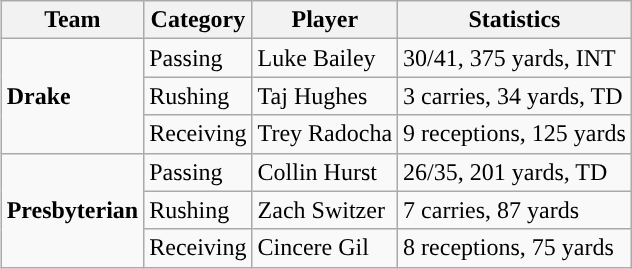<table class="wikitable" style="float: right;">
<tr>
<th>Team</th>
<th>Category</th>
<th>Player</th>
<th>Statistics</th>
</tr>
<tr>
<td rowspan=3><strong>Drake</strong></td>
<td>Passing</td>
<td>Luke Bailey</td>
<td>30/41, 375 yards, INT</td>
</tr>
<tr>
<td>Rushing</td>
<td>Taj Hughes</td>
<td>3 carries, 34 yards, TD</td>
</tr>
<tr>
<td>Receiving</td>
<td>Trey Radocha</td>
<td>9 receptions, 125 yards</td>
</tr>
<tr>
<td rowspan=3><strong>Presbyterian</strong></td>
<td>Passing</td>
<td>Collin Hurst</td>
<td>26/35, 201 yards, TD</td>
</tr>
<tr>
<td>Rushing</td>
<td>Zach Switzer</td>
<td>7 carries, 87 yards</td>
</tr>
<tr>
<td>Receiving</td>
<td>Cincere Gil</td>
<td>8 receptions, 75 yards</td>
</tr>
</table>
